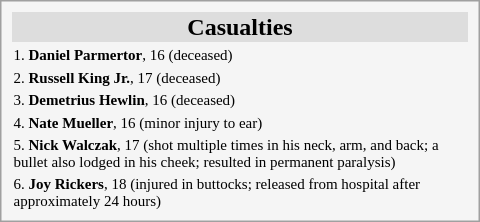<table style="float:right; margin:0 0 0 1em; width:20em; border:1px solid #a0a0a0; padding:5px; background:#f5f5f5; text-align:left;">
<tr style="text-align:center; background:#ddd;">
<td><strong>Casualties</strong></td>
</tr>
<tr style="text-align:left; font-size:x-small;">
<td>1. <strong>Daniel Parmertor</strong>, 16 (deceased)</td>
</tr>
<tr style="text-align:left; font-size:x-small;">
<td>2. <strong>Russell King Jr.</strong>, 17 (deceased)</td>
</tr>
<tr style="text-align:left; font-size:x-small;">
<td>3. <strong>Demetrius Hewlin</strong>, 16 (deceased)</td>
</tr>
<tr style="text-align:left; font-size:x-small;">
<td>4. <strong>Nate Mueller</strong>, 16 (minor injury to ear)</td>
</tr>
<tr style="text-align:left; font-size:x-small;">
<td>5. <strong>Nick Walczak</strong>, 17 (shot multiple times in his neck, arm, and back; a bullet also lodged in his cheek; resulted in permanent paralysis)</td>
</tr>
<tr style="text-align:left; font-size:x-small;">
<td>6. <strong>Joy Rickers</strong>, 18 (injured in buttocks; released from hospital after approximately 24 hours)</td>
</tr>
</table>
